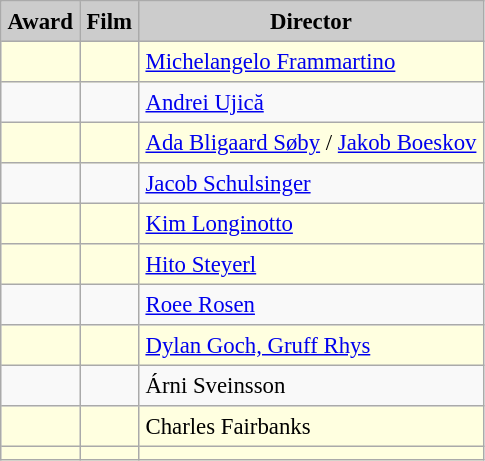<table border="2" cellpadding="4" cellspacing="0" style="margin: 1em 1em 1em 0; background: #F9F9F9; border: 1px solid #AAAAAA; border-collapse: collapse; font-size: 95%;">
<tr style="background:#CCCCCC" align="center">
<th>Award</th>
<th>Film</th>
<th>Director</th>
</tr>
<tr style="background:lightyellow">
<td></td>
<td></td>
<td> <a href='#'>Michelangelo Frammartino</a></td>
</tr>
<tr>
<td></td>
<td></td>
<td> <a href='#'>Andrei Ujică</a></td>
</tr>
<tr style="background:lightyellow">
<td></td>
<td></td>
<td> <a href='#'>Ada Bligaard Søby</a> / <a href='#'>Jakob Boeskov</a></td>
</tr>
<tr>
<td></td>
<td></td>
<td> <a href='#'>Jacob Schulsinger</a></td>
</tr>
<tr style="background:lightyellow">
<td></td>
<td></td>
<td> <a href='#'>Kim Longinotto</a></td>
</tr>
<tr style="background:lightyellow">
<td></td>
<td></td>
<td> <a href='#'>Hito Steyerl</a></td>
</tr>
<tr>
<td></td>
<td></td>
<td> <a href='#'>Roee Rosen</a></td>
</tr>
<tr style="background:lightyellow">
<td></td>
<td></td>
<td> <a href='#'>Dylan Goch, Gruff Rhys</a></td>
</tr>
<tr>
<td></td>
<td></td>
<td> Árni Sveinsson</td>
</tr>
<tr style="background:lightyellow">
<td></td>
<td></td>
<td> Charles Fairbanks</td>
</tr>
<tr style="background:lightyellow">
<td></td>
<td></td>
<td> </td>
</tr>
</table>
